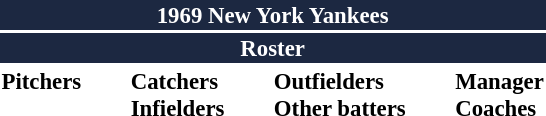<table class="toccolours" style="font-size: 95%;">
<tr>
<th colspan="10" style="background-color: #1c2841; color: white; text-align: center;">1969 New York Yankees</th>
</tr>
<tr>
<td colspan="10" style="background-color: #1c2841; color: white; text-align: center;"><strong>Roster</strong></td>
</tr>
<tr>
<td valign="top"><strong>Pitchers</strong><br>












</td>
<td width="25px"></td>
<td valign="top"><strong>Catchers</strong><br>



<strong>Infielders</strong>







</td>
<td width="25px"></td>
<td valign="top"><strong>Outfielders</strong><br>










<strong>Other batters</strong>
</td>
<td width="25px"></td>
<td valign="top"><strong>Manager</strong><br>
<strong>Coaches</strong>




</td>
</tr>
</table>
